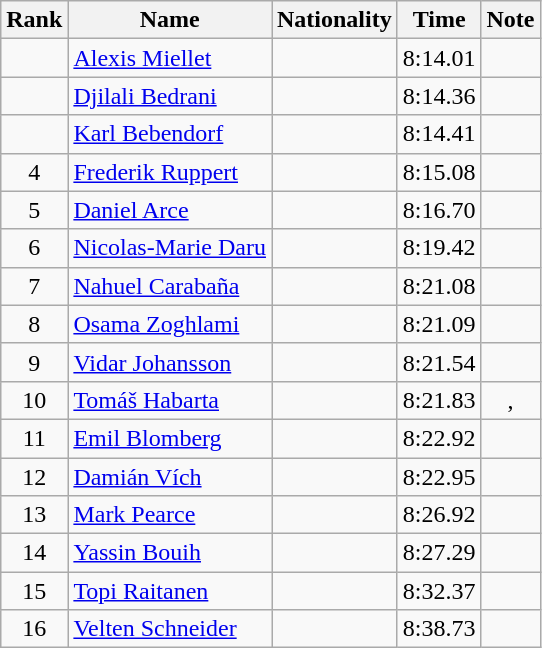<table class="wikitable sortable"  style="text-align:center">
<tr>
<th>Rank</th>
<th>Name</th>
<th>Nationality</th>
<th>Time</th>
<th>Note</th>
</tr>
<tr>
<td></td>
<td align="left"><a href='#'>Alexis Miellet</a></td>
<td align="left"></td>
<td>8:14.01</td>
<td></td>
</tr>
<tr>
<td></td>
<td align="left"><a href='#'>Djilali Bedrani</a></td>
<td align="left"></td>
<td>8:14.36</td>
<td></td>
</tr>
<tr>
<td></td>
<td align="left"><a href='#'>Karl Bebendorf</a></td>
<td align="left"></td>
<td>8:14.41</td>
<td></td>
</tr>
<tr>
<td>4</td>
<td align="left"><a href='#'>Frederik Ruppert</a></td>
<td align="left"></td>
<td>8:15.08</td>
<td></td>
</tr>
<tr>
<td>5</td>
<td align="left"><a href='#'>Daniel Arce</a></td>
<td align="left"></td>
<td>8:16.70</td>
<td></td>
</tr>
<tr>
<td>6</td>
<td align="left"><a href='#'>Nicolas-Marie Daru</a></td>
<td align="left"></td>
<td>8:19.42</td>
<td></td>
</tr>
<tr>
<td>7</td>
<td align="left"><a href='#'>Nahuel Carabaña</a></td>
<td align="left"></td>
<td>8:21.08</td>
<td></td>
</tr>
<tr>
<td>8</td>
<td align="left"><a href='#'>Osama Zoghlami</a></td>
<td align="left"></td>
<td>8:21.09</td>
<td></td>
</tr>
<tr>
<td>9</td>
<td align="left"><a href='#'>Vidar Johansson</a></td>
<td align="left"></td>
<td>8:21.54</td>
<td></td>
</tr>
<tr>
<td>10</td>
<td align="left"><a href='#'>Tomáš Habarta</a></td>
<td align="left"></td>
<td>8:21.83</td>
<td>, </td>
</tr>
<tr>
<td>11</td>
<td align="left"><a href='#'>Emil Blomberg</a></td>
<td align="left"></td>
<td>8:22.92</td>
<td></td>
</tr>
<tr>
<td>12</td>
<td align="left"><a href='#'>Damián Vích</a></td>
<td align="left"></td>
<td>8:22.95</td>
<td></td>
</tr>
<tr>
<td>13</td>
<td align="left"><a href='#'>Mark Pearce</a></td>
<td align="left"></td>
<td>8:26.92</td>
<td></td>
</tr>
<tr>
<td>14</td>
<td align="left"><a href='#'>Yassin Bouih</a></td>
<td align="left"></td>
<td>8:27.29</td>
<td></td>
</tr>
<tr>
<td>15</td>
<td align="left"><a href='#'>Topi Raitanen</a></td>
<td align="left"></td>
<td>8:32.37</td>
<td></td>
</tr>
<tr>
<td>16</td>
<td align="left"><a href='#'>Velten Schneider</a></td>
<td align="left"></td>
<td>8:38.73</td>
<td></td>
</tr>
</table>
